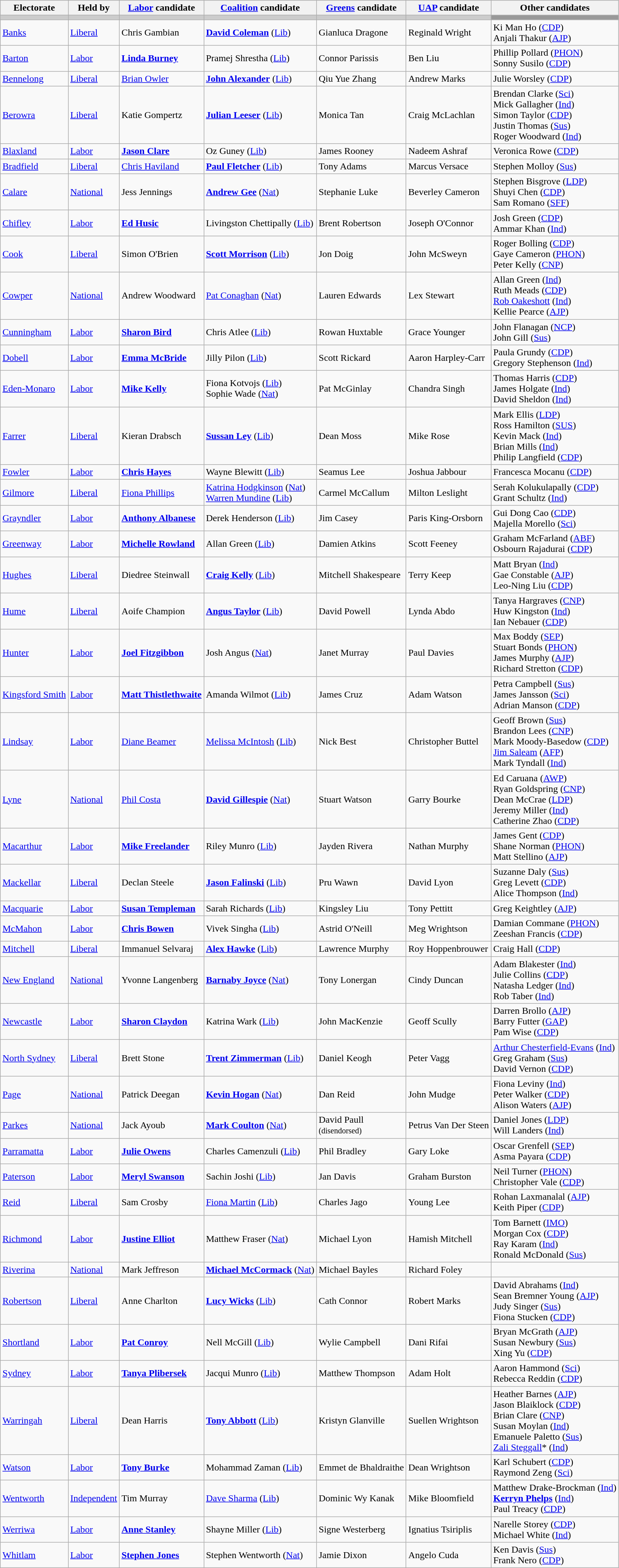<table class="wikitable">
<tr>
<th>Electorate</th>
<th>Held by</th>
<th><a href='#'>Labor</a> candidate</th>
<th><a href='#'>Coalition</a> candidate</th>
<th><a href='#'>Greens</a> candidate</th>
<th><a href='#'>UAP</a> candidate</th>
<th>Other candidates</th>
</tr>
<tr style="background:#ccc;">
<td></td>
<td></td>
<td></td>
<td></td>
<td></td>
<td></td>
<td style="background:#999;"></td>
</tr>
<tr>
<td><a href='#'>Banks</a></td>
<td><a href='#'>Liberal</a></td>
<td>Chris Gambian</td>
<td><strong><a href='#'>David Coleman</a></strong> (<a href='#'>Lib</a>)</td>
<td>Gianluca Dragone</td>
<td>Reginald Wright</td>
<td>Ki Man Ho (<a href='#'>CDP</a>)<br>Anjali Thakur (<a href='#'>AJP</a>)</td>
</tr>
<tr>
<td><a href='#'>Barton</a></td>
<td><a href='#'>Labor</a></td>
<td><strong><a href='#'>Linda Burney</a></strong></td>
<td>Pramej Shrestha (<a href='#'>Lib</a>)</td>
<td>Connor Parissis</td>
<td>Ben Liu</td>
<td>Phillip Pollard (<a href='#'>PHON</a>)<br>Sonny Susilo (<a href='#'>CDP</a>)</td>
</tr>
<tr>
<td><a href='#'>Bennelong</a></td>
<td><a href='#'>Liberal</a></td>
<td><a href='#'>Brian Owler</a></td>
<td><strong><a href='#'>John Alexander</a></strong> (<a href='#'>Lib</a>)</td>
<td>Qiu Yue Zhang</td>
<td>Andrew Marks</td>
<td>Julie Worsley (<a href='#'>CDP</a>)</td>
</tr>
<tr>
<td><a href='#'>Berowra</a></td>
<td><a href='#'>Liberal</a></td>
<td>Katie Gompertz</td>
<td><strong><a href='#'>Julian Leeser</a></strong> (<a href='#'>Lib</a>)</td>
<td>Monica Tan</td>
<td>Craig McLachlan</td>
<td>Brendan Clarke (<a href='#'>Sci</a>)<br>Mick Gallagher (<a href='#'>Ind</a>)<br>Simon Taylor (<a href='#'>CDP</a>)<br>Justin Thomas (<a href='#'>Sus</a>)<br>Roger Woodward (<a href='#'>Ind</a>)</td>
</tr>
<tr>
<td><a href='#'>Blaxland</a></td>
<td><a href='#'>Labor</a></td>
<td><strong><a href='#'>Jason Clare</a></strong></td>
<td>Oz Guney (<a href='#'>Lib</a>)</td>
<td>James Rooney</td>
<td>Nadeem Ashraf</td>
<td>Veronica Rowe (<a href='#'>CDP</a>)</td>
</tr>
<tr>
<td><a href='#'>Bradfield</a></td>
<td><a href='#'>Liberal</a></td>
<td><a href='#'>Chris Haviland</a></td>
<td><strong><a href='#'>Paul Fletcher</a></strong> (<a href='#'>Lib</a>)</td>
<td>Tony Adams</td>
<td>Marcus Versace</td>
<td>Stephen Molloy (<a href='#'>Sus</a>)</td>
</tr>
<tr>
<td><a href='#'>Calare</a></td>
<td><a href='#'>National</a></td>
<td>Jess Jennings</td>
<td><strong><a href='#'>Andrew Gee</a></strong> (<a href='#'>Nat</a>)</td>
<td>Stephanie Luke</td>
<td>Beverley Cameron</td>
<td>Stephen Bisgrove (<a href='#'>LDP</a>)<br>Shuyi Chen (<a href='#'>CDP</a>)<br>Sam Romano (<a href='#'>SFF</a>)</td>
</tr>
<tr>
<td><a href='#'>Chifley</a></td>
<td><a href='#'>Labor</a></td>
<td><strong><a href='#'>Ed Husic</a></strong></td>
<td>Livingston Chettipally (<a href='#'>Lib</a>)</td>
<td>Brent Robertson</td>
<td>Joseph O'Connor</td>
<td>Josh Green (<a href='#'>CDP</a>)<br>Ammar Khan (<a href='#'>Ind</a>)</td>
</tr>
<tr>
<td><a href='#'>Cook</a></td>
<td><a href='#'>Liberal</a></td>
<td>Simon O'Brien</td>
<td><strong><a href='#'>Scott Morrison</a></strong> (<a href='#'>Lib</a>)</td>
<td>Jon Doig</td>
<td>John McSweyn</td>
<td>Roger Bolling (<a href='#'>CDP</a>)<br>Gaye Cameron (<a href='#'>PHON</a>)<br>Peter Kelly (<a href='#'>CNP</a>)</td>
</tr>
<tr>
<td><a href='#'>Cowper</a></td>
<td><a href='#'>National</a></td>
<td>Andrew Woodward</td>
<td><a href='#'>Pat Conaghan</a> (<a href='#'>Nat</a>)</td>
<td>Lauren Edwards</td>
<td>Lex Stewart</td>
<td>Allan Green (<a href='#'>Ind</a>)<br>Ruth Meads (<a href='#'>CDP</a>)<br><a href='#'>Rob Oakeshott</a> (<a href='#'>Ind</a>)<br>Kellie Pearce (<a href='#'>AJP</a>)</td>
</tr>
<tr>
<td><a href='#'>Cunningham</a></td>
<td><a href='#'>Labor</a></td>
<td><strong><a href='#'>Sharon Bird</a></strong></td>
<td>Chris Atlee (<a href='#'>Lib</a>)</td>
<td>Rowan Huxtable</td>
<td>Grace Younger</td>
<td>John Flanagan (<a href='#'>NCP</a>)<br>John Gill (<a href='#'>Sus</a>)</td>
</tr>
<tr>
<td><a href='#'>Dobell</a></td>
<td><a href='#'>Labor</a></td>
<td><strong><a href='#'>Emma McBride</a></strong></td>
<td>Jilly Pilon (<a href='#'>Lib</a>)</td>
<td>Scott Rickard</td>
<td>Aaron Harpley-Carr</td>
<td>Paula Grundy (<a href='#'>CDP</a>)<br>Gregory Stephenson (<a href='#'>Ind</a>)</td>
</tr>
<tr>
<td><a href='#'>Eden-Monaro</a></td>
<td><a href='#'>Labor</a></td>
<td><strong><a href='#'>Mike Kelly</a></strong></td>
<td>Fiona Kotvojs (<a href='#'>Lib</a>) <br> Sophie Wade (<a href='#'>Nat</a>)</td>
<td>Pat McGinlay</td>
<td>Chandra Singh</td>
<td>Thomas Harris (<a href='#'>CDP</a>)<br>James Holgate (<a href='#'>Ind</a>)<br>David Sheldon (<a href='#'>Ind</a>)</td>
</tr>
<tr>
<td><a href='#'>Farrer</a></td>
<td><a href='#'>Liberal</a></td>
<td>Kieran Drabsch</td>
<td><strong><a href='#'>Sussan Ley</a></strong> (<a href='#'>Lib</a>)</td>
<td>Dean Moss</td>
<td>Mike Rose</td>
<td>Mark Ellis (<a href='#'>LDP</a>)<br>Ross Hamilton (<a href='#'>SUS</a>)<br>Kevin Mack (<a href='#'>Ind</a>)<br>Brian Mills (<a href='#'>Ind</a>)<br>Philip Langfield (<a href='#'>CDP</a>)</td>
</tr>
<tr>
<td><a href='#'>Fowler</a></td>
<td><a href='#'>Labor</a></td>
<td><strong><a href='#'>Chris Hayes</a></strong></td>
<td>Wayne Blewitt (<a href='#'>Lib</a>)</td>
<td>Seamus Lee</td>
<td>Joshua Jabbour</td>
<td>Francesca Mocanu (<a href='#'>CDP</a>)</td>
</tr>
<tr>
<td><a href='#'>Gilmore</a></td>
<td><a href='#'>Liberal</a></td>
<td><a href='#'>Fiona Phillips</a></td>
<td><a href='#'>Katrina Hodgkinson</a> (<a href='#'>Nat</a>) <br><a href='#'>Warren Mundine</a> (<a href='#'>Lib</a>)</td>
<td>Carmel McCallum</td>
<td>Milton Leslight</td>
<td>Serah Kolukulapally (<a href='#'>CDP</a>)<br>Grant Schultz (<a href='#'>Ind</a>)</td>
</tr>
<tr>
<td><a href='#'>Grayndler</a></td>
<td><a href='#'>Labor</a></td>
<td><strong><a href='#'>Anthony Albanese</a></strong></td>
<td>Derek Henderson (<a href='#'>Lib</a>)</td>
<td>Jim Casey</td>
<td>Paris King-Orsborn</td>
<td>Gui Dong Cao (<a href='#'>CDP</a>)<br>Majella Morello (<a href='#'>Sci</a>)</td>
</tr>
<tr>
<td><a href='#'>Greenway</a></td>
<td><a href='#'>Labor</a></td>
<td><strong><a href='#'>Michelle Rowland</a></strong></td>
<td>Allan Green (<a href='#'>Lib</a>)</td>
<td>Damien Atkins</td>
<td>Scott Feeney</td>
<td>Graham McFarland (<a href='#'>ABF</a>)<br>Osbourn Rajadurai (<a href='#'>CDP</a>)</td>
</tr>
<tr>
<td><a href='#'>Hughes</a></td>
<td><a href='#'>Liberal</a></td>
<td>Diedree Steinwall</td>
<td><strong><a href='#'>Craig Kelly</a></strong> (<a href='#'>Lib</a>)</td>
<td>Mitchell Shakespeare</td>
<td>Terry Keep</td>
<td>Matt Bryan (<a href='#'>Ind</a>)<br>Gae Constable (<a href='#'>AJP</a>)<br>Leo-Ning Liu (<a href='#'>CDP</a>)</td>
</tr>
<tr>
<td><a href='#'>Hume</a></td>
<td><a href='#'>Liberal</a></td>
<td>Aoife Champion</td>
<td><strong><a href='#'>Angus Taylor</a></strong> (<a href='#'>Lib</a>)</td>
<td>David Powell</td>
<td>Lynda Abdo</td>
<td>Tanya Hargraves (<a href='#'>CNP</a>)<br>Huw Kingston (<a href='#'>Ind</a>)<br>Ian Nebauer (<a href='#'>CDP</a>)</td>
</tr>
<tr>
<td><a href='#'>Hunter</a></td>
<td><a href='#'>Labor</a></td>
<td><strong><a href='#'>Joel Fitzgibbon</a></strong></td>
<td>Josh Angus (<a href='#'>Nat</a>)</td>
<td>Janet Murray</td>
<td>Paul Davies</td>
<td>Max Boddy (<a href='#'>SEP</a>)<br>Stuart Bonds (<a href='#'>PHON</a>)<br>James Murphy (<a href='#'>AJP</a>)<br>Richard Stretton (<a href='#'>CDP</a>)</td>
</tr>
<tr>
<td><a href='#'>Kingsford Smith</a></td>
<td><a href='#'>Labor</a></td>
<td><strong><a href='#'>Matt Thistlethwaite</a></strong></td>
<td>Amanda Wilmot (<a href='#'>Lib</a>)</td>
<td>James Cruz</td>
<td>Adam Watson</td>
<td>Petra Campbell (<a href='#'>Sus</a>)<br>James Jansson (<a href='#'>Sci</a>)<br>Adrian Manson (<a href='#'>CDP</a>)</td>
</tr>
<tr>
<td><a href='#'>Lindsay</a></td>
<td><a href='#'>Labor</a></td>
<td><a href='#'>Diane Beamer</a></td>
<td><a href='#'>Melissa McIntosh</a> (<a href='#'>Lib</a>)</td>
<td>Nick Best</td>
<td>Christopher Buttel</td>
<td>Geoff Brown (<a href='#'>Sus</a>)<br>Brandon Lees (<a href='#'>CNP</a>)<br>Mark Moody-Basedow (<a href='#'>CDP</a>)<br><a href='#'>Jim Saleam</a> (<a href='#'>AFP</a>)<br>Mark Tyndall (<a href='#'>Ind</a>)</td>
</tr>
<tr>
<td><a href='#'>Lyne</a></td>
<td><a href='#'>National</a></td>
<td><a href='#'>Phil Costa</a></td>
<td><strong><a href='#'>David Gillespie</a></strong> (<a href='#'>Nat</a>)</td>
<td>Stuart Watson</td>
<td>Garry Bourke</td>
<td>Ed Caruana (<a href='#'>AWP</a>)<br>Ryan Goldspring (<a href='#'>CNP</a>)<br>Dean McCrae (<a href='#'>LDP</a>)<br>Jeremy Miller (<a href='#'>Ind</a>)<br>Catherine Zhao (<a href='#'>CDP</a>)</td>
</tr>
<tr>
<td><a href='#'>Macarthur</a></td>
<td><a href='#'>Labor</a></td>
<td><strong><a href='#'>Mike Freelander</a></strong></td>
<td>Riley Munro (<a href='#'>Lib</a>)</td>
<td>Jayden Rivera</td>
<td>Nathan Murphy</td>
<td>James Gent (<a href='#'>CDP</a>)<br>Shane Norman (<a href='#'>PHON</a>)<br>Matt Stellino (<a href='#'>AJP</a>)</td>
</tr>
<tr>
<td><a href='#'>Mackellar</a></td>
<td><a href='#'>Liberal</a></td>
<td>Declan Steele</td>
<td><strong><a href='#'>Jason Falinski</a></strong> (<a href='#'>Lib</a>)</td>
<td>Pru Wawn</td>
<td>David Lyon</td>
<td>Suzanne Daly (<a href='#'>Sus</a>)<br>Greg Levett (<a href='#'>CDP</a>)<br>Alice Thompson (<a href='#'>Ind</a>)</td>
</tr>
<tr>
<td><a href='#'>Macquarie</a></td>
<td><a href='#'>Labor</a></td>
<td><strong><a href='#'>Susan Templeman</a></strong></td>
<td>Sarah Richards (<a href='#'>Lib</a>)</td>
<td>Kingsley Liu</td>
<td>Tony Pettitt</td>
<td>Greg Keightley (<a href='#'>AJP</a>)</td>
</tr>
<tr>
<td><a href='#'>McMahon</a></td>
<td><a href='#'>Labor</a></td>
<td><strong><a href='#'>Chris Bowen</a></strong></td>
<td>Vivek Singha (<a href='#'>Lib</a>)</td>
<td>Astrid O'Neill</td>
<td>Meg Wrightson</td>
<td>Damian Commane (<a href='#'>PHON</a>)<br>Zeeshan Francis (<a href='#'>CDP</a>)</td>
</tr>
<tr>
<td><a href='#'>Mitchell</a></td>
<td><a href='#'>Liberal</a></td>
<td>Immanuel Selvaraj</td>
<td><strong><a href='#'>Alex Hawke</a></strong> (<a href='#'>Lib</a>)</td>
<td>Lawrence Murphy</td>
<td>Roy Hoppenbrouwer</td>
<td>Craig Hall (<a href='#'>CDP</a>)</td>
</tr>
<tr>
<td><a href='#'>New England</a></td>
<td><a href='#'>National</a></td>
<td>Yvonne Langenberg</td>
<td><strong><a href='#'>Barnaby Joyce</a></strong> (<a href='#'>Nat</a>)</td>
<td>Tony Lonergan</td>
<td>Cindy Duncan</td>
<td>Adam Blakester (<a href='#'>Ind</a>)<br>Julie Collins (<a href='#'>CDP</a>)<br>Natasha Ledger (<a href='#'>Ind</a>)<br>Rob Taber (<a href='#'>Ind</a>)</td>
</tr>
<tr>
<td><a href='#'>Newcastle</a></td>
<td><a href='#'>Labor</a></td>
<td><strong><a href='#'>Sharon Claydon</a></strong></td>
<td>Katrina Wark (<a href='#'>Lib</a>)</td>
<td>John MacKenzie</td>
<td>Geoff Scully</td>
<td>Darren Brollo (<a href='#'>AJP</a>)<br>Barry Futter (<a href='#'>GAP</a>)<br>Pam Wise (<a href='#'>CDP</a>)</td>
</tr>
<tr>
<td><a href='#'>North Sydney</a></td>
<td><a href='#'>Liberal</a></td>
<td>Brett Stone</td>
<td><strong><a href='#'>Trent Zimmerman</a></strong> (<a href='#'>Lib</a>)</td>
<td>Daniel Keogh</td>
<td>Peter Vagg</td>
<td><a href='#'>Arthur Chesterfield-Evans</a> (<a href='#'>Ind</a>)<br>Greg Graham (<a href='#'>Sus</a>)<br>David Vernon (<a href='#'>CDP</a>)</td>
</tr>
<tr>
<td><a href='#'>Page</a></td>
<td><a href='#'>National</a></td>
<td>Patrick Deegan</td>
<td><strong><a href='#'>Kevin Hogan</a></strong> (<a href='#'>Nat</a>)</td>
<td>Dan Reid</td>
<td>John Mudge</td>
<td>Fiona Leviny (<a href='#'>Ind</a>)<br>Peter Walker (<a href='#'>CDP</a>)<br>Alison Waters (<a href='#'>AJP</a>)</td>
</tr>
<tr>
<td><a href='#'>Parkes</a></td>
<td><a href='#'>National</a></td>
<td>Jack Ayoub</td>
<td><strong><a href='#'>Mark Coulton</a></strong> (<a href='#'>Nat</a>)</td>
<td>David Paull <br> <small>(disendorsed)</small></td>
<td>Petrus Van Der Steen</td>
<td>Daniel Jones (<a href='#'>LDP</a>)<br>Will Landers (<a href='#'>Ind</a>)</td>
</tr>
<tr>
<td><a href='#'>Parramatta</a></td>
<td><a href='#'>Labor</a></td>
<td><strong><a href='#'>Julie Owens</a></strong></td>
<td>Charles Camenzuli (<a href='#'>Lib</a>)</td>
<td>Phil Bradley</td>
<td>Gary Loke</td>
<td>Oscar Grenfell (<a href='#'>SEP</a>)<br>Asma Payara (<a href='#'>CDP</a>)</td>
</tr>
<tr>
<td><a href='#'>Paterson</a></td>
<td><a href='#'>Labor</a></td>
<td><strong><a href='#'>Meryl Swanson</a></strong></td>
<td>Sachin Joshi (<a href='#'>Lib</a>)</td>
<td>Jan Davis</td>
<td>Graham Burston</td>
<td>Neil Turner (<a href='#'>PHON</a>)<br>Christopher Vale (<a href='#'>CDP</a>)</td>
</tr>
<tr>
<td><a href='#'>Reid</a></td>
<td><a href='#'>Liberal</a></td>
<td>Sam Crosby</td>
<td><a href='#'>Fiona Martin</a> (<a href='#'>Lib</a>)</td>
<td>Charles Jago</td>
<td>Young Lee</td>
<td>Rohan Laxmanalal (<a href='#'>AJP</a>)<br>Keith Piper (<a href='#'>CDP</a>)</td>
</tr>
<tr>
<td><a href='#'>Richmond</a></td>
<td><a href='#'>Labor</a></td>
<td><strong><a href='#'>Justine Elliot</a></strong></td>
<td>Matthew Fraser (<a href='#'>Nat</a>)</td>
<td>Michael Lyon</td>
<td>Hamish Mitchell</td>
<td>Tom Barnett (<a href='#'>IMO</a>)<br>Morgan Cox (<a href='#'>CDP</a>)<br>Ray Karam (<a href='#'>Ind</a>)<br>Ronald McDonald (<a href='#'>Sus</a>)</td>
</tr>
<tr>
<td><a href='#'>Riverina</a></td>
<td><a href='#'>National</a></td>
<td>Mark Jeffreson</td>
<td><strong><a href='#'>Michael McCormack</a></strong> (<a href='#'>Nat</a>)</td>
<td>Michael Bayles</td>
<td>Richard Foley</td>
<td></td>
</tr>
<tr>
<td><a href='#'>Robertson</a></td>
<td><a href='#'>Liberal</a></td>
<td>Anne Charlton</td>
<td><strong><a href='#'>Lucy Wicks</a></strong> (<a href='#'>Lib</a>)</td>
<td>Cath Connor</td>
<td>Robert Marks</td>
<td>David Abrahams (<a href='#'>Ind</a>)<br>Sean Bremner Young (<a href='#'>AJP</a>)<br>Judy Singer (<a href='#'>Sus</a>)<br>Fiona Stucken (<a href='#'>CDP</a>)</td>
</tr>
<tr>
<td><a href='#'>Shortland</a></td>
<td><a href='#'>Labor</a></td>
<td><strong><a href='#'>Pat Conroy</a></strong></td>
<td>Nell McGill (<a href='#'>Lib</a>)</td>
<td>Wylie Campbell</td>
<td>Dani Rifai</td>
<td>Bryan McGrath (<a href='#'>AJP</a>)<br>Susan Newbury (<a href='#'>Sus</a>)<br>Xing Yu (<a href='#'>CDP</a>)</td>
</tr>
<tr>
<td><a href='#'>Sydney</a></td>
<td><a href='#'>Labor</a></td>
<td><strong><a href='#'>Tanya Plibersek</a></strong></td>
<td>Jacqui Munro (<a href='#'>Lib</a>)</td>
<td>Matthew Thompson</td>
<td>Adam Holt</td>
<td>Aaron Hammond (<a href='#'>Sci</a>)<br>Rebecca Reddin (<a href='#'>CDP</a>)</td>
</tr>
<tr>
<td><a href='#'>Warringah</a></td>
<td><a href='#'>Liberal</a></td>
<td>Dean Harris</td>
<td><strong><a href='#'>Tony Abbott</a></strong> (<a href='#'>Lib</a>)</td>
<td>Kristyn Glanville</td>
<td>Suellen Wrightson</td>
<td>Heather Barnes (<a href='#'>AJP</a>)<br>Jason Blaiklock (<a href='#'>CDP</a>)<br>Brian Clare (<a href='#'>CNP</a>)<br>Susan Moylan (<a href='#'>Ind</a>)<br>Emanuele Paletto (<a href='#'>Sus</a>)<br><a href='#'>Zali Steggall</a>* (<a href='#'>Ind</a>)</td>
</tr>
<tr>
<td><a href='#'>Watson</a></td>
<td><a href='#'>Labor</a></td>
<td><strong><a href='#'>Tony Burke</a></strong></td>
<td>Mohammad Zaman (<a href='#'>Lib</a>)</td>
<td>Emmet de Bhaldraithe</td>
<td>Dean Wrightson</td>
<td>Karl Schubert (<a href='#'>CDP</a>)<br>Raymond Zeng (<a href='#'>Sci</a>)</td>
</tr>
<tr>
<td><a href='#'>Wentworth</a></td>
<td><a href='#'>Independent</a></td>
<td>Tim Murray</td>
<td><a href='#'>Dave Sharma</a> (<a href='#'>Lib</a>)</td>
<td>Dominic Wy Kanak</td>
<td>Mike Bloomfield</td>
<td>Matthew Drake-Brockman (<a href='#'>Ind</a>)<br><strong><a href='#'>Kerryn Phelps</a></strong> (<a href='#'>Ind</a>)<br>Paul Treacy (<a href='#'>CDP</a>)</td>
</tr>
<tr>
<td><a href='#'>Werriwa</a></td>
<td><a href='#'>Labor</a></td>
<td><strong><a href='#'>Anne Stanley</a></strong></td>
<td>Shayne Miller (<a href='#'>Lib</a>)</td>
<td>Signe Westerberg</td>
<td>Ignatius Tsiriplis</td>
<td>Narelle Storey (<a href='#'>CDP</a>)<br>Michael White (<a href='#'>Ind</a>)</td>
</tr>
<tr>
<td><a href='#'>Whitlam</a></td>
<td><a href='#'>Labor</a></td>
<td><strong><a href='#'>Stephen Jones</a></strong></td>
<td>Stephen Wentworth (<a href='#'>Nat</a>)</td>
<td>Jamie Dixon</td>
<td>Angelo Cuda</td>
<td>Ken Davis (<a href='#'>Sus</a>)<br>Frank Nero (<a href='#'>CDP</a>)</td>
</tr>
</table>
